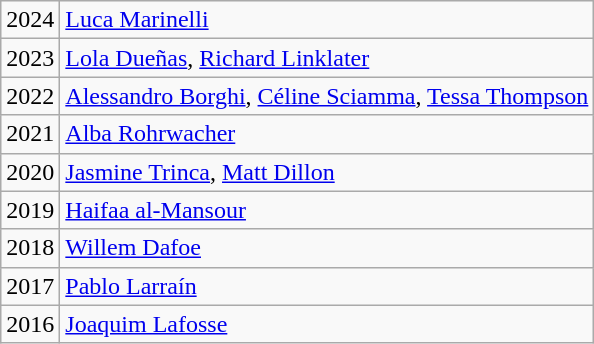<table class="wikitable">
<tr>
<td>2024</td>
<td><a href='#'>Luca Marinelli</a></td>
</tr>
<tr>
<td>2023</td>
<td><a href='#'>Lola Dueñas</a>, <a href='#'>Richard Linklater</a></td>
</tr>
<tr>
<td>2022</td>
<td><a href='#'>Alessandro Borghi</a>, <a href='#'>Céline Sciamma</a>, <a href='#'>Tessa Thompson</a></td>
</tr>
<tr>
<td>2021</td>
<td><a href='#'>Alba Rohrwacher</a></td>
</tr>
<tr>
<td>2020</td>
<td><a href='#'>Jasmine Trinca</a>, <a href='#'>Matt Dillon</a></td>
</tr>
<tr>
<td>2019</td>
<td><a href='#'>Haifaa al-Mansour</a></td>
</tr>
<tr>
<td>2018</td>
<td><a href='#'>Willem Dafoe</a></td>
</tr>
<tr>
<td>2017</td>
<td><a href='#'>Pablo Larraín</a></td>
</tr>
<tr>
<td>2016</td>
<td><a href='#'>Joaquim Lafosse</a></td>
</tr>
</table>
